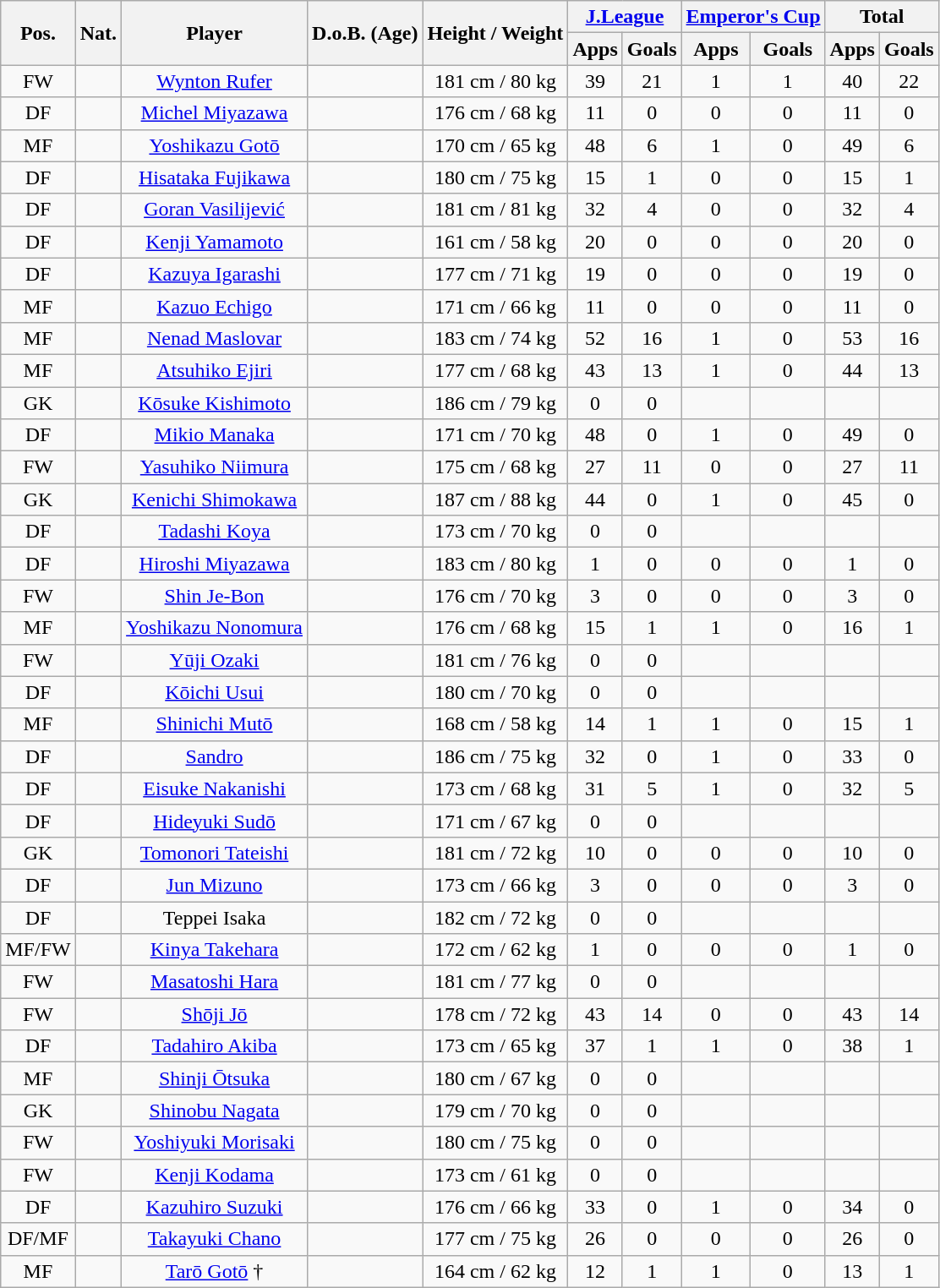<table class="wikitable" style="text-align:center;">
<tr>
<th rowspan="2">Pos.</th>
<th rowspan="2">Nat.</th>
<th rowspan="2">Player</th>
<th rowspan="2">D.o.B. (Age)</th>
<th rowspan="2">Height / Weight</th>
<th colspan="2"><a href='#'>J.League</a></th>
<th colspan="2"><a href='#'>Emperor's Cup</a></th>
<th colspan="2">Total</th>
</tr>
<tr>
<th>Apps</th>
<th>Goals</th>
<th>Apps</th>
<th>Goals</th>
<th>Apps</th>
<th>Goals</th>
</tr>
<tr>
<td>FW</td>
<td></td>
<td><a href='#'>Wynton Rufer</a></td>
<td></td>
<td>181 cm / 80 kg</td>
<td>39</td>
<td>21</td>
<td>1</td>
<td>1</td>
<td>40</td>
<td>22</td>
</tr>
<tr>
<td>DF</td>
<td></td>
<td><a href='#'>Michel Miyazawa</a></td>
<td></td>
<td>176 cm / 68 kg</td>
<td>11</td>
<td>0</td>
<td>0</td>
<td>0</td>
<td>11</td>
<td>0</td>
</tr>
<tr>
<td>MF</td>
<td></td>
<td><a href='#'>Yoshikazu Gotō</a></td>
<td></td>
<td>170 cm / 65 kg</td>
<td>48</td>
<td>6</td>
<td>1</td>
<td>0</td>
<td>49</td>
<td>6</td>
</tr>
<tr>
<td>DF</td>
<td></td>
<td><a href='#'>Hisataka Fujikawa</a></td>
<td></td>
<td>180 cm / 75 kg</td>
<td>15</td>
<td>1</td>
<td>0</td>
<td>0</td>
<td>15</td>
<td>1</td>
</tr>
<tr>
<td>DF</td>
<td></td>
<td><a href='#'>Goran Vasilijević</a></td>
<td></td>
<td>181 cm / 81 kg</td>
<td>32</td>
<td>4</td>
<td>0</td>
<td>0</td>
<td>32</td>
<td>4</td>
</tr>
<tr>
<td>DF</td>
<td></td>
<td><a href='#'>Kenji Yamamoto</a></td>
<td></td>
<td>161 cm / 58 kg</td>
<td>20</td>
<td>0</td>
<td>0</td>
<td>0</td>
<td>20</td>
<td>0</td>
</tr>
<tr>
<td>DF</td>
<td></td>
<td><a href='#'>Kazuya Igarashi</a></td>
<td></td>
<td>177 cm / 71 kg</td>
<td>19</td>
<td>0</td>
<td>0</td>
<td>0</td>
<td>19</td>
<td>0</td>
</tr>
<tr>
<td>MF</td>
<td></td>
<td><a href='#'>Kazuo Echigo</a></td>
<td></td>
<td>171 cm / 66 kg</td>
<td>11</td>
<td>0</td>
<td>0</td>
<td>0</td>
<td>11</td>
<td>0</td>
</tr>
<tr>
<td>MF</td>
<td></td>
<td><a href='#'>Nenad Maslovar</a></td>
<td></td>
<td>183 cm / 74 kg</td>
<td>52</td>
<td>16</td>
<td>1</td>
<td>0</td>
<td>53</td>
<td>16</td>
</tr>
<tr>
<td>MF</td>
<td></td>
<td><a href='#'>Atsuhiko Ejiri</a></td>
<td></td>
<td>177 cm / 68 kg</td>
<td>43</td>
<td>13</td>
<td>1</td>
<td>0</td>
<td>44</td>
<td>13</td>
</tr>
<tr>
<td>GK</td>
<td></td>
<td><a href='#'>Kōsuke Kishimoto</a></td>
<td></td>
<td>186 cm / 79 kg</td>
<td>0</td>
<td>0</td>
<td></td>
<td></td>
<td></td>
<td></td>
</tr>
<tr>
<td>DF</td>
<td></td>
<td><a href='#'>Mikio Manaka</a></td>
<td></td>
<td>171 cm / 70 kg</td>
<td>48</td>
<td>0</td>
<td>1</td>
<td>0</td>
<td>49</td>
<td>0</td>
</tr>
<tr>
<td>FW</td>
<td></td>
<td><a href='#'>Yasuhiko Niimura</a></td>
<td></td>
<td>175 cm / 68 kg</td>
<td>27</td>
<td>11</td>
<td>0</td>
<td>0</td>
<td>27</td>
<td>11</td>
</tr>
<tr>
<td>GK</td>
<td></td>
<td><a href='#'>Kenichi Shimokawa</a></td>
<td></td>
<td>187 cm / 88 kg</td>
<td>44</td>
<td>0</td>
<td>1</td>
<td>0</td>
<td>45</td>
<td>0</td>
</tr>
<tr>
<td>DF</td>
<td></td>
<td><a href='#'>Tadashi Koya</a></td>
<td></td>
<td>173 cm / 70 kg</td>
<td>0</td>
<td>0</td>
<td></td>
<td></td>
<td></td>
<td></td>
</tr>
<tr>
<td>DF</td>
<td></td>
<td><a href='#'>Hiroshi Miyazawa</a></td>
<td></td>
<td>183 cm / 80 kg</td>
<td>1</td>
<td>0</td>
<td>0</td>
<td>0</td>
<td>1</td>
<td>0</td>
</tr>
<tr>
<td>FW</td>
<td></td>
<td><a href='#'>Shin Je-Bon</a></td>
<td></td>
<td>176 cm / 70 kg</td>
<td>3</td>
<td>0</td>
<td>0</td>
<td>0</td>
<td>3</td>
<td>0</td>
</tr>
<tr>
<td>MF</td>
<td></td>
<td><a href='#'>Yoshikazu Nonomura</a></td>
<td></td>
<td>176 cm / 68 kg</td>
<td>15</td>
<td>1</td>
<td>1</td>
<td>0</td>
<td>16</td>
<td>1</td>
</tr>
<tr>
<td>FW</td>
<td></td>
<td><a href='#'>Yūji Ozaki</a></td>
<td></td>
<td>181 cm / 76 kg</td>
<td>0</td>
<td>0</td>
<td></td>
<td></td>
<td></td>
<td></td>
</tr>
<tr>
<td>DF</td>
<td></td>
<td><a href='#'>Kōichi Usui</a></td>
<td></td>
<td>180 cm / 70 kg</td>
<td>0</td>
<td>0</td>
<td></td>
<td></td>
<td></td>
<td></td>
</tr>
<tr>
<td>MF</td>
<td></td>
<td><a href='#'>Shinichi Mutō</a></td>
<td></td>
<td>168 cm / 58 kg</td>
<td>14</td>
<td>1</td>
<td>1</td>
<td>0</td>
<td>15</td>
<td>1</td>
</tr>
<tr>
<td>DF</td>
<td></td>
<td><a href='#'>Sandro</a></td>
<td></td>
<td>186 cm / 75 kg</td>
<td>32</td>
<td>0</td>
<td>1</td>
<td>0</td>
<td>33</td>
<td>0</td>
</tr>
<tr>
<td>DF</td>
<td></td>
<td><a href='#'>Eisuke Nakanishi</a></td>
<td></td>
<td>173 cm / 68 kg</td>
<td>31</td>
<td>5</td>
<td>1</td>
<td>0</td>
<td>32</td>
<td>5</td>
</tr>
<tr>
<td>DF</td>
<td></td>
<td><a href='#'>Hideyuki Sudō</a></td>
<td></td>
<td>171 cm / 67 kg</td>
<td>0</td>
<td>0</td>
<td></td>
<td></td>
<td></td>
<td></td>
</tr>
<tr>
<td>GK</td>
<td></td>
<td><a href='#'>Tomonori Tateishi</a></td>
<td></td>
<td>181 cm / 72 kg</td>
<td>10</td>
<td>0</td>
<td>0</td>
<td>0</td>
<td>10</td>
<td>0</td>
</tr>
<tr>
<td>DF</td>
<td></td>
<td><a href='#'>Jun Mizuno</a></td>
<td></td>
<td>173 cm / 66 kg</td>
<td>3</td>
<td>0</td>
<td>0</td>
<td>0</td>
<td>3</td>
<td>0</td>
</tr>
<tr>
<td>DF</td>
<td></td>
<td>Teppei Isaka</td>
<td></td>
<td>182 cm / 72 kg</td>
<td>0</td>
<td>0</td>
<td></td>
<td></td>
<td></td>
<td></td>
</tr>
<tr>
<td>MF/FW</td>
<td></td>
<td><a href='#'>Kinya Takehara</a></td>
<td></td>
<td>172 cm / 62 kg</td>
<td>1</td>
<td>0</td>
<td>0</td>
<td>0</td>
<td>1</td>
<td>0</td>
</tr>
<tr>
<td>FW</td>
<td></td>
<td><a href='#'>Masatoshi Hara</a></td>
<td></td>
<td>181 cm / 77 kg</td>
<td>0</td>
<td>0</td>
<td></td>
<td></td>
<td></td>
<td></td>
</tr>
<tr>
<td>FW</td>
<td></td>
<td><a href='#'>Shōji Jō</a></td>
<td></td>
<td>178 cm / 72 kg</td>
<td>43</td>
<td>14</td>
<td>0</td>
<td>0</td>
<td>43</td>
<td>14</td>
</tr>
<tr>
<td>DF</td>
<td></td>
<td><a href='#'>Tadahiro Akiba</a></td>
<td></td>
<td>173 cm / 65 kg</td>
<td>37</td>
<td>1</td>
<td>1</td>
<td>0</td>
<td>38</td>
<td>1</td>
</tr>
<tr>
<td>MF</td>
<td></td>
<td><a href='#'>Shinji Ōtsuka</a></td>
<td></td>
<td>180 cm / 67 kg</td>
<td>0</td>
<td>0</td>
<td></td>
<td></td>
<td></td>
<td></td>
</tr>
<tr>
<td>GK</td>
<td></td>
<td><a href='#'>Shinobu Nagata</a></td>
<td></td>
<td>179 cm / 70 kg</td>
<td>0</td>
<td>0</td>
<td></td>
<td></td>
<td></td>
<td></td>
</tr>
<tr>
<td>FW</td>
<td></td>
<td><a href='#'>Yoshiyuki Morisaki</a></td>
<td></td>
<td>180 cm / 75 kg</td>
<td>0</td>
<td>0</td>
<td></td>
<td></td>
<td></td>
<td></td>
</tr>
<tr>
<td>FW</td>
<td></td>
<td><a href='#'>Kenji Kodama</a></td>
<td></td>
<td>173 cm / 61 kg</td>
<td>0</td>
<td>0</td>
<td></td>
<td></td>
<td></td>
<td></td>
</tr>
<tr>
<td>DF</td>
<td></td>
<td><a href='#'>Kazuhiro Suzuki</a></td>
<td></td>
<td>176 cm / 66 kg</td>
<td>33</td>
<td>0</td>
<td>1</td>
<td>0</td>
<td>34</td>
<td>0</td>
</tr>
<tr>
<td>DF/MF</td>
<td></td>
<td><a href='#'>Takayuki Chano</a></td>
<td></td>
<td>177 cm / 75 kg</td>
<td>26</td>
<td>0</td>
<td>0</td>
<td>0</td>
<td>26</td>
<td>0</td>
</tr>
<tr>
<td>MF</td>
<td></td>
<td><a href='#'>Tarō Gotō</a> †</td>
<td></td>
<td>164 cm / 62 kg</td>
<td>12</td>
<td>1</td>
<td>1</td>
<td>0</td>
<td>13</td>
<td>1</td>
</tr>
</table>
